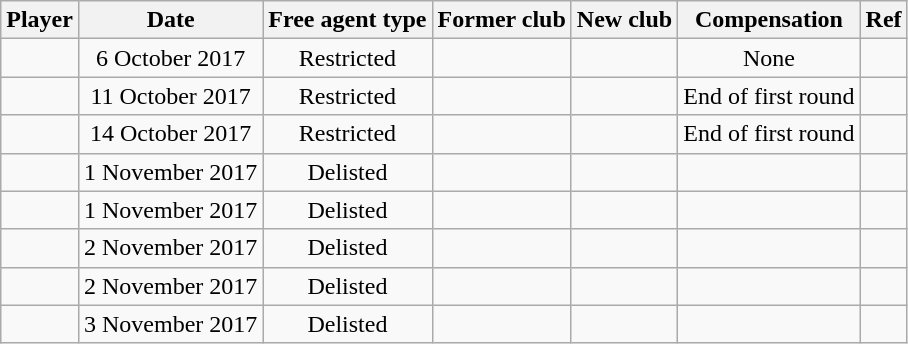<table class="wikitable plainrowheaders sortable" style="text-align:center;">
<tr>
<th scope="col">Player</th>
<th scope="col">Date</th>
<th scope="col">Free agent type</th>
<th scope="col">Former club</th>
<th scope="col">New club</th>
<th scope="col">Compensation</th>
<th scope="col" class="unsortable">Ref</th>
</tr>
<tr>
<td></td>
<td>6 October 2017</td>
<td>Restricted</td>
<td></td>
<td></td>
<td>None</td>
<td></td>
</tr>
<tr>
<td></td>
<td>11 October 2017</td>
<td>Restricted</td>
<td></td>
<td></td>
<td>End of first round</td>
<td></td>
</tr>
<tr>
<td></td>
<td>14 October 2017</td>
<td>Restricted</td>
<td></td>
<td></td>
<td>End of first round</td>
<td></td>
</tr>
<tr>
<td></td>
<td>1 November 2017</td>
<td>Delisted</td>
<td></td>
<td></td>
<td></td>
<td></td>
</tr>
<tr>
<td></td>
<td>1 November 2017</td>
<td>Delisted</td>
<td></td>
<td></td>
<td></td>
<td></td>
</tr>
<tr>
<td></td>
<td>2 November 2017</td>
<td>Delisted</td>
<td></td>
<td></td>
<td></td>
<td></td>
</tr>
<tr>
<td></td>
<td>2 November 2017</td>
<td>Delisted</td>
<td></td>
<td></td>
<td></td>
<td></td>
</tr>
<tr>
<td></td>
<td>3 November 2017</td>
<td>Delisted</td>
<td></td>
<td></td>
<td></td>
<td></td>
</tr>
</table>
